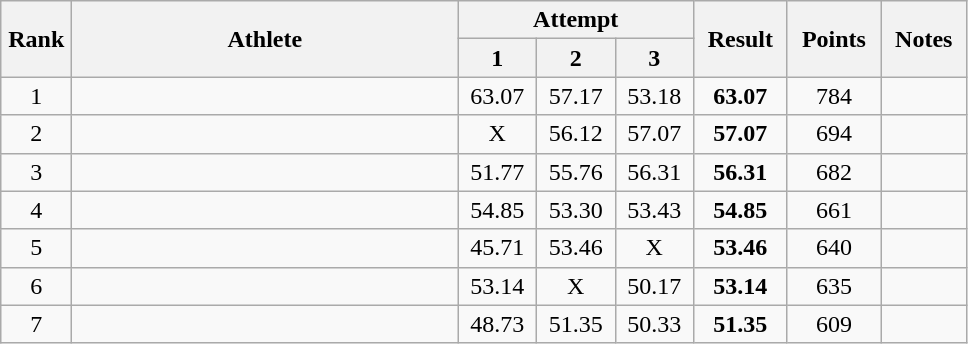<table class="wikitable" style="text-align:center">
<tr>
<th rowspan=2 width=40>Rank</th>
<th rowspan=2 width=250>Athlete</th>
<th colspan=3>Attempt</th>
<th rowspan=2 width=55>Result</th>
<th rowspan=2 width=55>Points</th>
<th rowspan=2 width=50>Notes</th>
</tr>
<tr>
<th width=45>1</th>
<th width=45>2</th>
<th width=45>3</th>
</tr>
<tr>
<td>1</td>
<td align=left></td>
<td>63.07</td>
<td>57.17</td>
<td>53.18</td>
<td><strong>63.07</strong></td>
<td>784</td>
<td></td>
</tr>
<tr>
<td>2</td>
<td align=left></td>
<td>X</td>
<td>56.12</td>
<td>57.07</td>
<td><strong>57.07</strong></td>
<td>694</td>
<td></td>
</tr>
<tr>
<td>3</td>
<td align=left></td>
<td>51.77</td>
<td>55.76</td>
<td>56.31</td>
<td><strong>56.31</strong></td>
<td>682</td>
<td></td>
</tr>
<tr>
<td>4</td>
<td align=left></td>
<td>54.85</td>
<td>53.30</td>
<td>53.43</td>
<td><strong>54.85</strong></td>
<td>661</td>
<td></td>
</tr>
<tr>
<td>5</td>
<td align=left></td>
<td>45.71</td>
<td>53.46</td>
<td>X</td>
<td><strong>53.46</strong></td>
<td>640</td>
<td></td>
</tr>
<tr>
<td>6</td>
<td align=left></td>
<td>53.14</td>
<td>X</td>
<td>50.17</td>
<td><strong>53.14</strong></td>
<td>635</td>
<td></td>
</tr>
<tr>
<td>7</td>
<td align=left></td>
<td>48.73</td>
<td>51.35</td>
<td>50.33</td>
<td><strong>51.35</strong></td>
<td>609</td>
<td></td>
</tr>
</table>
